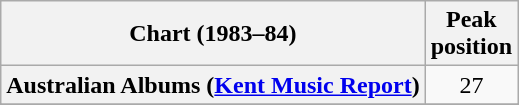<table class="wikitable sortable plainrowheaders" style="text-align:center">
<tr>
<th scope="col">Chart (1983–84)</th>
<th scope="col">Peak<br>position</th>
</tr>
<tr>
<th scope="row">Australian Albums (<a href='#'>Kent Music Report</a>)</th>
<td align="center">27</td>
</tr>
<tr>
</tr>
<tr>
</tr>
<tr>
</tr>
<tr>
</tr>
</table>
